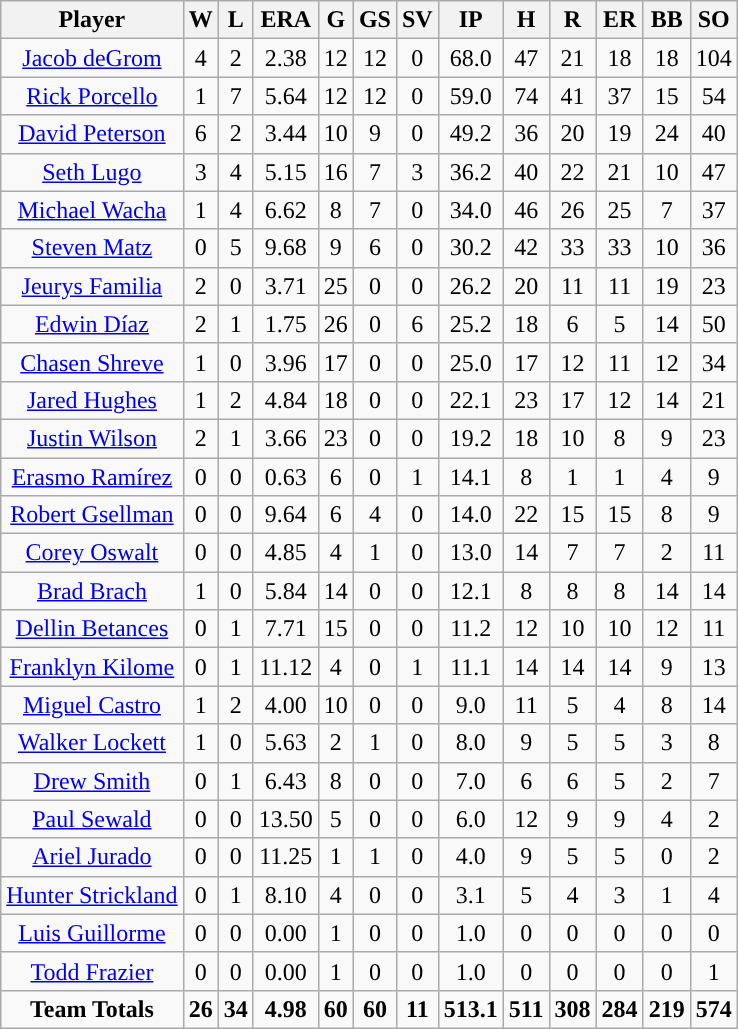<table class=wikitable style="text-align:center">
<tr>
<th>Player</th>
<th>W</th>
<th>L</th>
<th>ERA</th>
<th>G</th>
<th>GS</th>
<th>SV</th>
<th>IP</th>
<th>H</th>
<th>R</th>
<th>ER</th>
<th>BB</th>
<th>SO</th>
</tr>
<tr>
<td><a href='#'>Jacob deGrom</a></td>
<td>4</td>
<td>2</td>
<td>2.38</td>
<td>12</td>
<td>12</td>
<td>0</td>
<td>68.0</td>
<td>47</td>
<td>21</td>
<td>18</td>
<td>18</td>
<td>104</td>
</tr>
<tr>
<td><a href='#'>Rick Porcello</a></td>
<td>1</td>
<td>7</td>
<td>5.64</td>
<td>12</td>
<td>12</td>
<td>0</td>
<td>59.0</td>
<td>74</td>
<td>41</td>
<td>37</td>
<td>15</td>
<td>54</td>
</tr>
<tr>
<td><a href='#'>David Peterson</a></td>
<td>6</td>
<td>2</td>
<td>3.44</td>
<td>10</td>
<td>9</td>
<td>0</td>
<td>49.2</td>
<td>36</td>
<td>20</td>
<td>19</td>
<td>24</td>
<td>40</td>
</tr>
<tr>
<td><a href='#'>Seth Lugo</a></td>
<td>3</td>
<td>4</td>
<td>5.15</td>
<td>16</td>
<td>7</td>
<td>3</td>
<td>36.2</td>
<td>40</td>
<td>22</td>
<td>21</td>
<td>10</td>
<td>47</td>
</tr>
<tr>
<td><a href='#'>Michael Wacha</a></td>
<td>1</td>
<td>4</td>
<td>6.62</td>
<td>8</td>
<td>7</td>
<td>0</td>
<td>34.0</td>
<td>46</td>
<td>26</td>
<td>25</td>
<td>7</td>
<td>37</td>
</tr>
<tr>
<td><a href='#'>Steven Matz</a></td>
<td>0</td>
<td>5</td>
<td>9.68</td>
<td>9</td>
<td>6</td>
<td>0</td>
<td>30.2</td>
<td>42</td>
<td>33</td>
<td>33</td>
<td>10</td>
<td>36</td>
</tr>
<tr>
<td><a href='#'>Jeurys Familia</a></td>
<td>2</td>
<td>0</td>
<td>3.71</td>
<td>25</td>
<td>0</td>
<td>0</td>
<td>26.2</td>
<td>20</td>
<td>11</td>
<td>11</td>
<td>19</td>
<td>23</td>
</tr>
<tr>
<td><a href='#'>Edwin Díaz</a></td>
<td>2</td>
<td>1</td>
<td>1.75</td>
<td>26</td>
<td>0</td>
<td>6</td>
<td>25.2</td>
<td>18</td>
<td>6</td>
<td>5</td>
<td>14</td>
<td>50</td>
</tr>
<tr>
<td><a href='#'>Chasen Shreve</a></td>
<td>1</td>
<td>0</td>
<td>3.96</td>
<td>17</td>
<td>0</td>
<td>0</td>
<td>25.0</td>
<td>17</td>
<td>12</td>
<td>11</td>
<td>12</td>
<td>34</td>
</tr>
<tr>
<td><a href='#'>Jared Hughes</a></td>
<td>1</td>
<td>2</td>
<td>4.84</td>
<td>18</td>
<td>0</td>
<td>0</td>
<td>22.1</td>
<td>23</td>
<td>17</td>
<td>12</td>
<td>14</td>
<td>21</td>
</tr>
<tr>
<td><a href='#'>Justin Wilson</a></td>
<td>2</td>
<td>1</td>
<td>3.66</td>
<td>23</td>
<td>0</td>
<td>0</td>
<td>19.2</td>
<td>18</td>
<td>10</td>
<td>8</td>
<td>9</td>
<td>23</td>
</tr>
<tr>
<td><a href='#'>Erasmo Ramírez</a></td>
<td>0</td>
<td>0</td>
<td>0.63</td>
<td>6</td>
<td>0</td>
<td>1</td>
<td>14.1</td>
<td>8</td>
<td>1</td>
<td>1</td>
<td>4</td>
<td>9</td>
</tr>
<tr>
<td><a href='#'>Robert Gsellman</a></td>
<td>0</td>
<td>0</td>
<td>9.64</td>
<td>6</td>
<td>4</td>
<td>0</td>
<td>14.0</td>
<td>22</td>
<td>15</td>
<td>15</td>
<td>8</td>
<td>9</td>
</tr>
<tr>
<td><a href='#'>Corey Oswalt</a></td>
<td>0</td>
<td>0</td>
<td>4.85</td>
<td>4</td>
<td>1</td>
<td>0</td>
<td>13.0</td>
<td>14</td>
<td>7</td>
<td>7</td>
<td>2</td>
<td>11</td>
</tr>
<tr>
<td><a href='#'>Brad Brach</a></td>
<td>1</td>
<td>0</td>
<td>5.84</td>
<td>14</td>
<td>0</td>
<td>0</td>
<td>12.1</td>
<td>8</td>
<td>8</td>
<td>8</td>
<td>14</td>
<td>14</td>
</tr>
<tr>
<td><a href='#'>Dellin Betances</a></td>
<td>0</td>
<td>1</td>
<td>7.71</td>
<td>15</td>
<td>0</td>
<td>0</td>
<td>11.2</td>
<td>12</td>
<td>10</td>
<td>10</td>
<td>12</td>
<td>11</td>
</tr>
<tr>
<td><a href='#'>Franklyn Kilome</a></td>
<td>0</td>
<td>1</td>
<td>11.12</td>
<td>4</td>
<td>0</td>
<td>1</td>
<td>11.1</td>
<td>14</td>
<td>14</td>
<td>14</td>
<td>9</td>
<td>13</td>
</tr>
<tr>
<td><a href='#'>Miguel Castro</a></td>
<td>1</td>
<td>2</td>
<td>4.00</td>
<td>10</td>
<td>0</td>
<td>0</td>
<td>9.0</td>
<td>11</td>
<td>5</td>
<td>4</td>
<td>8</td>
<td>14</td>
</tr>
<tr>
<td><a href='#'>Walker Lockett</a></td>
<td>1</td>
<td>0</td>
<td>5.63</td>
<td>2</td>
<td>1</td>
<td>0</td>
<td>8.0</td>
<td>9</td>
<td>5</td>
<td>5</td>
<td>3</td>
<td>8</td>
</tr>
<tr>
<td><a href='#'>Drew Smith</a></td>
<td>0</td>
<td>1</td>
<td>6.43</td>
<td>8</td>
<td>0</td>
<td>0</td>
<td>7.0</td>
<td>6</td>
<td>6</td>
<td>5</td>
<td>2</td>
<td>7</td>
</tr>
<tr>
<td><a href='#'>Paul Sewald</a></td>
<td>0</td>
<td>0</td>
<td>13.50</td>
<td>5</td>
<td>0</td>
<td>0</td>
<td>6.0</td>
<td>12</td>
<td>9</td>
<td>9</td>
<td>4</td>
<td>2</td>
</tr>
<tr>
<td><a href='#'>Ariel Jurado</a></td>
<td>0</td>
<td>0</td>
<td>11.25</td>
<td>1</td>
<td>1</td>
<td>0</td>
<td>4.0</td>
<td>9</td>
<td>5</td>
<td>5</td>
<td>0</td>
<td>2</td>
</tr>
<tr>
<td><a href='#'>Hunter Strickland</a></td>
<td>0</td>
<td>1</td>
<td>8.10</td>
<td>4</td>
<td>0</td>
<td>0</td>
<td>3.1</td>
<td>5</td>
<td>4</td>
<td>3</td>
<td>1</td>
<td>4</td>
</tr>
<tr>
<td><a href='#'>Luis Guillorme</a></td>
<td>0</td>
<td>0</td>
<td>0.00</td>
<td>1</td>
<td>0</td>
<td>0</td>
<td>1.0</td>
<td>0</td>
<td>0</td>
<td>0</td>
<td>0</td>
<td>0</td>
</tr>
<tr>
<td><a href='#'>Todd Frazier</a></td>
<td>0</td>
<td>0</td>
<td>0.00</td>
<td>1</td>
<td>0</td>
<td>0</td>
<td>1.0</td>
<td>0</td>
<td>0</td>
<td>0</td>
<td>0</td>
<td>1</td>
</tr>
<tr>
<td><strong>Team Totals</strong></td>
<td><strong>26</strong></td>
<td><strong>34</strong></td>
<td><strong>4.98</strong></td>
<td><strong>60</strong></td>
<td><strong>60</strong></td>
<td><strong>11</strong></td>
<td><strong>513.1</strong></td>
<td><strong>511</strong></td>
<td><strong>308</strong></td>
<td><strong>284</strong></td>
<td><strong>219</strong></td>
<td><strong>574</strong></td>
</tr>
</table>
